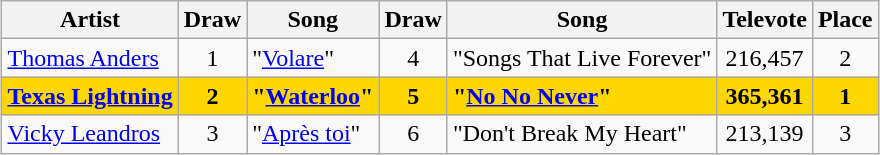<table class="sortable wikitable" style="margin: 1em auto 1em auto; text-align:center;">
<tr>
<th>Artist</th>
<th>Draw</th>
<th>Song </th>
<th>Draw</th>
<th>Song</th>
<th>Televote</th>
<th>Place</th>
</tr>
<tr>
<td align="left"><a href='#'>Thomas Anders</a></td>
<td>1</td>
<td align="left">"<a href='#'>Volare</a>" </td>
<td>4</td>
<td align="left">"Songs That Live Forever"</td>
<td>216,457</td>
<td>2</td>
</tr>
<tr style="font-weight:bold;background:gold;">
<td align="left"><a href='#'>Texas Lightning</a></td>
<td>2</td>
<td align="left">"<a href='#'>Waterloo</a>" </td>
<td>5</td>
<td align="left">"<a href='#'>No No Never</a>"</td>
<td>365,361</td>
<td>1</td>
</tr>
<tr>
<td align="left"><a href='#'>Vicky Leandros</a></td>
<td>3</td>
<td align="left">"<a href='#'>Après toi</a>"</td>
<td>6</td>
<td align="left">"Don't Break My Heart"</td>
<td>213,139</td>
<td>3</td>
</tr>
</table>
